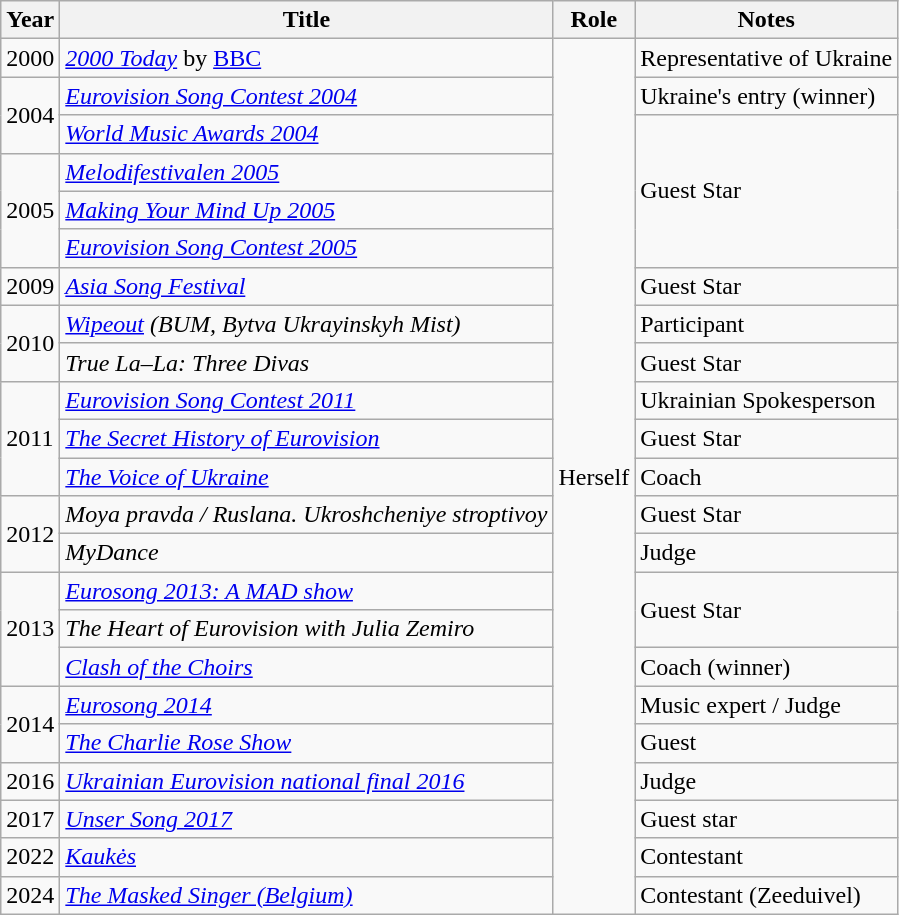<table class="wikitable sortable">
<tr>
<th>Year</th>
<th>Title</th>
<th>Role</th>
<th class="unsortable">Notes</th>
</tr>
<tr>
<td>2000</td>
<td><em><a href='#'>2000 Today</a></em> by <a href='#'>BBC</a></td>
<td rowspan="23">Herself</td>
<td>Representative of Ukraine</td>
</tr>
<tr>
<td rowspan="2">2004</td>
<td><em><a href='#'>Eurovision Song Contest 2004</a></em></td>
<td>Ukraine's entry (winner)</td>
</tr>
<tr>
<td><em><a href='#'>World Music Awards 2004</a></em></td>
<td rowspan="4">Guest Star</td>
</tr>
<tr>
<td rowspan="3">2005</td>
<td><em><a href='#'>Melodifestivalen 2005</a></em></td>
</tr>
<tr>
<td><em><a href='#'>Making Your Mind Up 2005</a></em></td>
</tr>
<tr>
<td><em><a href='#'>Eurovision Song Contest 2005</a></em></td>
</tr>
<tr>
<td>2009</td>
<td><em><a href='#'>Asia Song Festival</a></em></td>
<td>Guest Star</td>
</tr>
<tr>
<td rowspan="2">2010</td>
<td><em><a href='#'>Wipeout</a> (BUM, Bytva Ukrayinskyh Mist)</em></td>
<td>Participant</td>
</tr>
<tr>
<td><em>True La–La: Three Divas</em></td>
<td>Guest Star</td>
</tr>
<tr>
<td rowspan="3">2011</td>
<td><em><a href='#'>Eurovision Song Contest 2011</a></em></td>
<td>Ukrainian Spokesperson</td>
</tr>
<tr>
<td><em><a href='#'>The Secret History of Eurovision</a></em></td>
<td>Guest Star</td>
</tr>
<tr>
<td><em><a href='#'>The Voice of Ukraine</a></em></td>
<td>Coach</td>
</tr>
<tr>
<td rowspan="2">2012</td>
<td><em>Moya pravda / Ruslana. Ukroshcheniye stroptivoy</em></td>
<td>Guest Star</td>
</tr>
<tr>
<td><em>MyDance</em></td>
<td>Judge</td>
</tr>
<tr>
<td rowspan="3">2013</td>
<td><em><a href='#'>Eurosong 2013: A MAD show</a></em></td>
<td rowspan="2">Guest Star</td>
</tr>
<tr>
<td><em>The Heart of Eurovision with Julia Zemiro</em></td>
</tr>
<tr>
<td><em><a href='#'>Clash of the Choirs</a></em></td>
<td>Сoach (winner)</td>
</tr>
<tr>
<td rowspan="2">2014</td>
<td><em><a href='#'>Eurosong 2014</a></em></td>
<td>Music expert / Judge</td>
</tr>
<tr>
<td><em><a href='#'>The Charlie Rose Show</a></em></td>
<td>Guest</td>
</tr>
<tr>
<td>2016</td>
<td><em><a href='#'>Ukrainian Eurovision national final 2016</a></em></td>
<td>Judge</td>
</tr>
<tr>
<td>2017</td>
<td><em><a href='#'>Unser Song 2017</a></em></td>
<td>Guest star</td>
</tr>
<tr>
<td>2022</td>
<td><em><a href='#'>Kaukės</a></em></td>
<td>Contestant</td>
</tr>
<tr>
<td>2024</td>
<td><em><a href='#'>The Masked Singer (Belgium)</a></em></td>
<td>Contestant (Zeeduivel)</td>
</tr>
</table>
